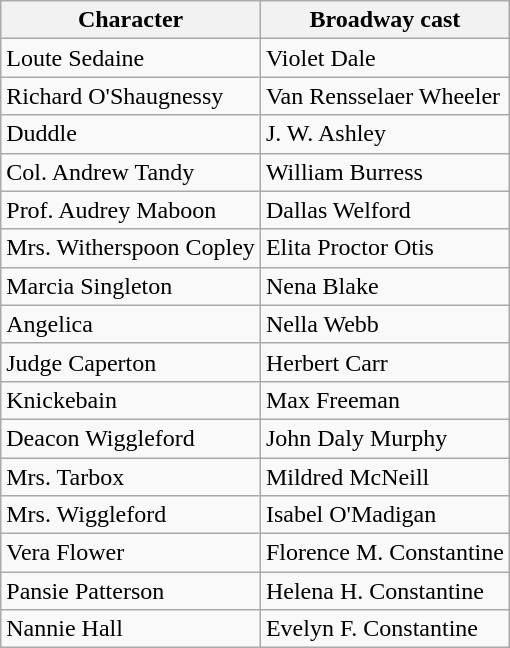<table class="wikitable">
<tr>
<th>Character</th>
<th>Broadway cast</th>
</tr>
<tr>
<td>Loute Sedaine</td>
<td>Violet Dale</td>
</tr>
<tr>
<td>Richard O'Shaugnessy</td>
<td>Van Rensselaer Wheeler</td>
</tr>
<tr>
<td>Duddle</td>
<td>J. W. Ashley</td>
</tr>
<tr>
<td>Col. Andrew Tandy</td>
<td>William Burress</td>
</tr>
<tr>
<td>Prof. Audrey Maboon</td>
<td>Dallas Welford</td>
</tr>
<tr>
<td>Mrs. Witherspoon Copley</td>
<td>Elita Proctor Otis</td>
</tr>
<tr>
<td>Marcia Singleton</td>
<td>Nena Blake</td>
</tr>
<tr>
<td>Angelica</td>
<td>Nella Webb</td>
</tr>
<tr>
<td>Judge Caperton</td>
<td>Herbert Carr</td>
</tr>
<tr>
<td>Knickebain</td>
<td>Max Freeman</td>
</tr>
<tr>
<td>Deacon Wiggleford</td>
<td>John Daly Murphy</td>
</tr>
<tr>
<td>Mrs. Tarbox</td>
<td>Mildred McNeill</td>
</tr>
<tr>
<td>Mrs. Wiggleford</td>
<td>Isabel O'Madigan</td>
</tr>
<tr>
<td>Vera Flower</td>
<td>Florence M. Constantine</td>
</tr>
<tr>
<td>Pansie Patterson</td>
<td>Helena H. Constantine</td>
</tr>
<tr>
<td>Nannie Hall</td>
<td>Evelyn F. Constantine</td>
</tr>
</table>
